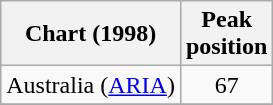<table class="wikitable sortable">
<tr>
<th>Chart (1998)</th>
<th>Peak<br>position</th>
</tr>
<tr>
<td>Australia (<a href='#'>ARIA</a>)</td>
<td align="center">67</td>
</tr>
<tr>
</tr>
<tr>
</tr>
<tr>
</tr>
<tr>
</tr>
<tr>
</tr>
</table>
